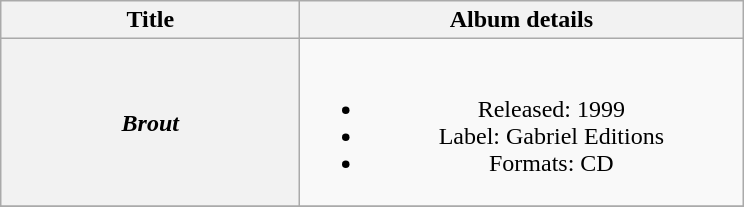<table class="wikitable plainrowheaders" style="text-align:center;">
<tr>
<th scope="col" style="width:12em;">Title</th>
<th scope="col" style="width:18em;">Album details</th>
</tr>
<tr>
<th scope="row"><em>Brout</em></th>
<td><br><ul><li>Released: 1999</li><li>Label: Gabriel Editions</li><li>Formats: CD</li></ul></td>
</tr>
<tr>
</tr>
</table>
